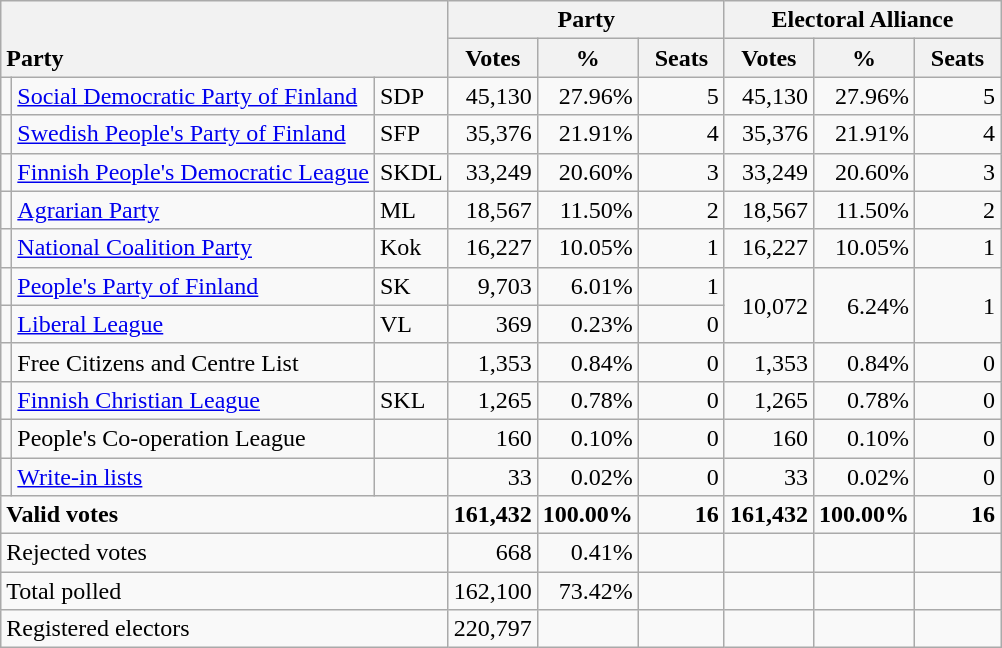<table class="wikitable" border="1" style="text-align:right;">
<tr>
<th style="text-align:left;" valign=bottom rowspan=2 colspan=3>Party</th>
<th colspan=3>Party</th>
<th colspan=3>Electoral Alliance</th>
</tr>
<tr>
<th align=center valign=bottom width="50">Votes</th>
<th align=center valign=bottom width="50">%</th>
<th align=center valign=bottom width="50">Seats</th>
<th align=center valign=bottom width="50">Votes</th>
<th align=center valign=bottom width="50">%</th>
<th align=center valign=bottom width="50">Seats</th>
</tr>
<tr>
<td></td>
<td align=left style="white-space: nowrap;"><a href='#'>Social Democratic Party of Finland</a></td>
<td align=left>SDP</td>
<td>45,130</td>
<td>27.96%</td>
<td>5</td>
<td>45,130</td>
<td>27.96%</td>
<td>5</td>
</tr>
<tr>
<td></td>
<td align=left><a href='#'>Swedish People's Party of Finland</a></td>
<td align=left>SFP</td>
<td>35,376</td>
<td>21.91%</td>
<td>4</td>
<td>35,376</td>
<td>21.91%</td>
<td>4</td>
</tr>
<tr>
<td></td>
<td align=left><a href='#'>Finnish People's Democratic League</a></td>
<td align=left>SKDL</td>
<td>33,249</td>
<td>20.60%</td>
<td>3</td>
<td>33,249</td>
<td>20.60%</td>
<td>3</td>
</tr>
<tr>
<td></td>
<td align=left><a href='#'>Agrarian Party</a></td>
<td align=left>ML</td>
<td>18,567</td>
<td>11.50%</td>
<td>2</td>
<td>18,567</td>
<td>11.50%</td>
<td>2</td>
</tr>
<tr>
<td></td>
<td align=left><a href='#'>National Coalition Party</a></td>
<td align=left>Kok</td>
<td>16,227</td>
<td>10.05%</td>
<td>1</td>
<td>16,227</td>
<td>10.05%</td>
<td>1</td>
</tr>
<tr>
<td></td>
<td align=left><a href='#'>People's Party of Finland</a></td>
<td align=left>SK</td>
<td>9,703</td>
<td>6.01%</td>
<td>1</td>
<td rowspan=2>10,072</td>
<td rowspan=2>6.24%</td>
<td rowspan=2>1</td>
</tr>
<tr>
<td></td>
<td align=left><a href='#'>Liberal League</a></td>
<td align=left>VL</td>
<td>369</td>
<td>0.23%</td>
<td>0</td>
</tr>
<tr>
<td></td>
<td align=left>Free Citizens and Centre List</td>
<td align=left></td>
<td>1,353</td>
<td>0.84%</td>
<td>0</td>
<td>1,353</td>
<td>0.84%</td>
<td>0</td>
</tr>
<tr>
<td></td>
<td align=left><a href='#'>Finnish Christian League</a></td>
<td align=left>SKL</td>
<td>1,265</td>
<td>0.78%</td>
<td>0</td>
<td>1,265</td>
<td>0.78%</td>
<td>0</td>
</tr>
<tr>
<td></td>
<td align=left>People's Co-operation League</td>
<td align=left></td>
<td>160</td>
<td>0.10%</td>
<td>0</td>
<td>160</td>
<td>0.10%</td>
<td>0</td>
</tr>
<tr>
<td></td>
<td align=left><a href='#'>Write-in lists</a></td>
<td align=left></td>
<td>33</td>
<td>0.02%</td>
<td>0</td>
<td>33</td>
<td>0.02%</td>
<td>0</td>
</tr>
<tr style="font-weight:bold">
<td align=left colspan=3>Valid votes</td>
<td>161,432</td>
<td>100.00%</td>
<td>16</td>
<td>161,432</td>
<td>100.00%</td>
<td>16</td>
</tr>
<tr>
<td align=left colspan=3>Rejected votes</td>
<td>668</td>
<td>0.41%</td>
<td></td>
<td></td>
<td></td>
<td></td>
</tr>
<tr>
<td align=left colspan=3>Total polled</td>
<td>162,100</td>
<td>73.42%</td>
<td></td>
<td></td>
<td></td>
<td></td>
</tr>
<tr>
<td align=left colspan=3>Registered electors</td>
<td>220,797</td>
<td></td>
<td></td>
<td></td>
<td></td>
<td></td>
</tr>
</table>
